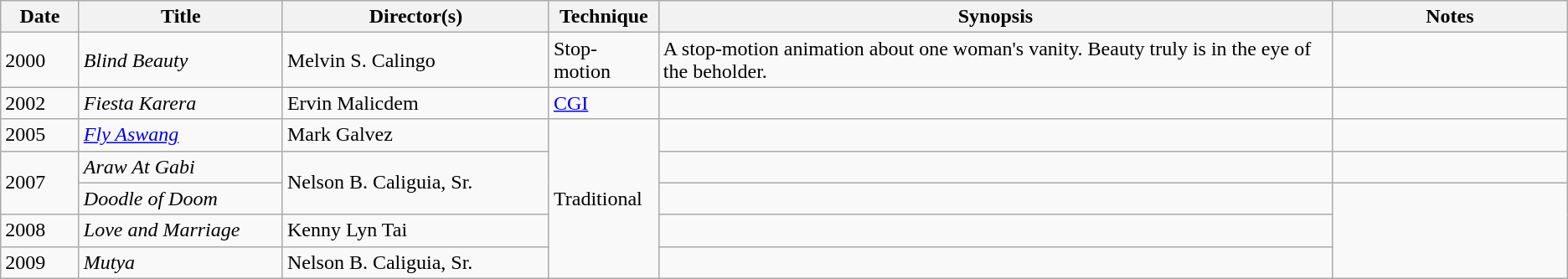<table class="wikitable sortable">
<tr>
<th width="5%">Date</th>
<th width="13%">Title</th>
<th width="17%">Director(s)</th>
<th width="7%">Technique</th>
<th width="43%">Synopsis</th>
<th width="15%">Notes</th>
</tr>
<tr>
<td>2000</td>
<td><em>Blind Beauty</em></td>
<td>Melvin S. Calingo</td>
<td>Stop-motion</td>
<td>A stop-motion animation about one woman's vanity. Beauty truly is in the eye of the beholder.</td>
<td></td>
</tr>
<tr>
<td>2002</td>
<td><em>Fiesta Karera</em></td>
<td>Ervin Malicdem</td>
<td><a href='#'>CGI</a></td>
<td></td>
<td></td>
</tr>
<tr>
<td>2005</td>
<td><em><a href='#'>Fly Aswang</a></em></td>
<td>Mark Galvez</td>
<td rowspan="5">Traditional</td>
<td></td>
<td></td>
</tr>
<tr>
<td rowspan="2">2007</td>
<td><em>Araw At Gabi</em></td>
<td rowspan="2">Nelson B. Caliguia, Sr.</td>
<td></td>
<td></td>
</tr>
<tr>
<td><em>Doodle of Doom</em></td>
<td></td>
<td rowspan="3"></td>
</tr>
<tr>
<td>2008</td>
<td><em>Love and Marriage</em></td>
<td>Kenny Lyn Tai</td>
<td></td>
</tr>
<tr>
<td>2009</td>
<td><em>Mutya</em></td>
<td>Nelson B. Caliguia, Sr.</td>
<td></td>
</tr>
</table>
